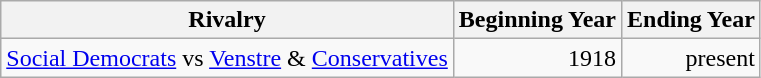<table class="wikitable sortable">
<tr>
<th>Rivalry</th>
<th>Beginning Year</th>
<th>Ending Year</th>
</tr>
<tr>
<td><a href='#'>Social Democrats</a> vs <a href='#'>Venstre</a> & <a href='#'>Conservatives</a></td>
<td style="text-align:right;">1918</td>
<td style="text-align:right;">present</td>
</tr>
</table>
